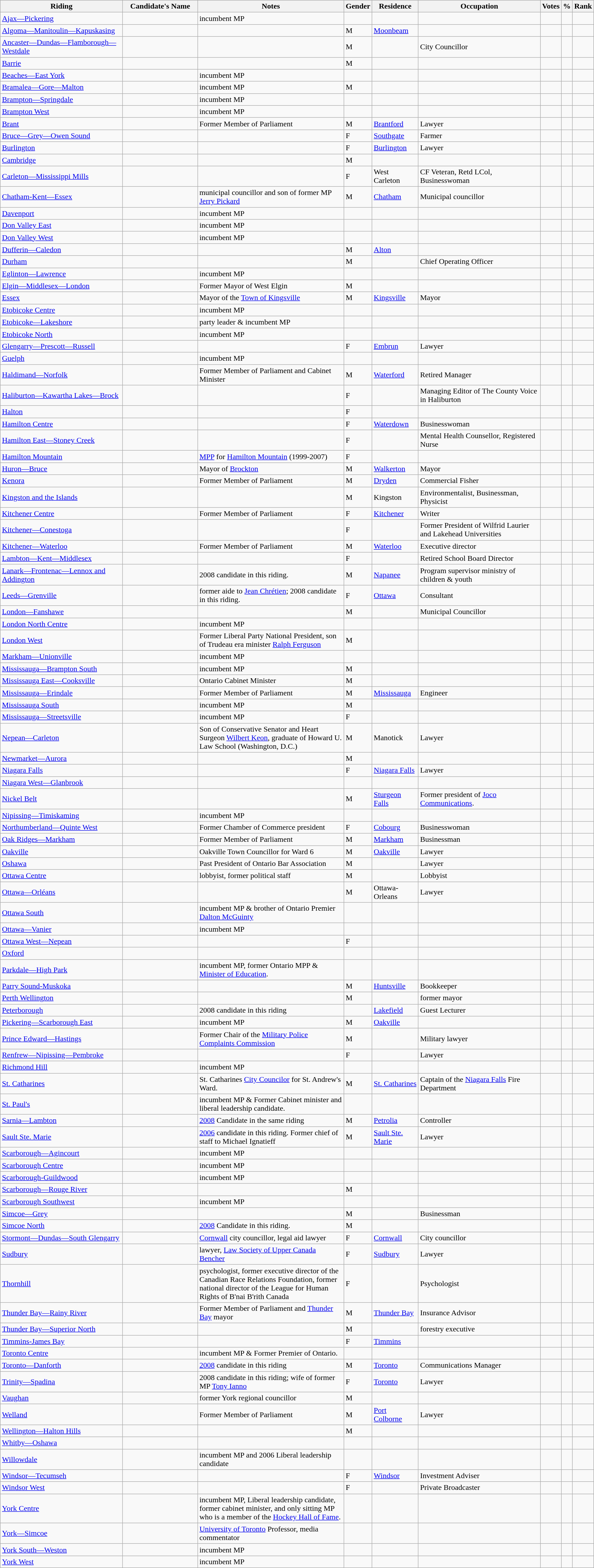<table class="wikitable sortable">
<tr>
<th style="width:250px;">Riding<br></th>
<th style="width:150px;">Candidate's Name</th>
<th style="width:300px;">Notes</th>
<th>Gender</th>
<th>Residence</th>
<th>Occupation</th>
<th>Votes</th>
<th>%</th>
<th>Rank</th>
</tr>
<tr>
<td><a href='#'>Ajax—Pickering</a></td>
<td></td>
<td>incumbent MP</td>
<td></td>
<td></td>
<td></td>
<td></td>
<td></td>
<td></td>
</tr>
<tr>
<td><a href='#'>Algoma—Manitoulin—Kapuskasing</a></td>
<td></td>
<td></td>
<td>M</td>
<td><a href='#'>Moonbeam</a></td>
<td></td>
<td></td>
<td></td>
<td></td>
</tr>
<tr>
<td><a href='#'>Ancaster—Dundas—Flamborough—Westdale</a></td>
<td></td>
<td></td>
<td>M</td>
<td></td>
<td>City Councillor</td>
<td></td>
<td></td>
<td></td>
</tr>
<tr>
<td><a href='#'>Barrie</a></td>
<td></td>
<td></td>
<td>M</td>
<td></td>
<td></td>
<td></td>
<td></td>
<td></td>
</tr>
<tr>
<td><a href='#'>Beaches—East York</a></td>
<td></td>
<td>incumbent MP</td>
<td></td>
<td></td>
<td></td>
<td></td>
<td></td>
<td></td>
</tr>
<tr>
<td><a href='#'>Bramalea—Gore—Malton</a></td>
<td></td>
<td>incumbent MP</td>
<td>M</td>
<td></td>
<td></td>
<td></td>
<td></td>
<td></td>
</tr>
<tr>
<td><a href='#'>Brampton—Springdale</a></td>
<td></td>
<td>incumbent MP</td>
<td></td>
<td></td>
<td></td>
<td></td>
<td></td>
<td></td>
</tr>
<tr>
<td><a href='#'>Brampton West</a></td>
<td></td>
<td>incumbent MP</td>
<td></td>
<td></td>
<td></td>
<td></td>
<td></td>
<td></td>
</tr>
<tr>
<td><a href='#'>Brant</a></td>
<td></td>
<td>Former Member of Parliament</td>
<td>M</td>
<td><a href='#'>Brantford</a></td>
<td>Lawyer</td>
<td></td>
<td></td>
<td></td>
</tr>
<tr>
<td><a href='#'>Bruce—Grey—Owen Sound</a></td>
<td></td>
<td></td>
<td>F</td>
<td><a href='#'>Southgate</a></td>
<td>Farmer</td>
<td></td>
<td></td>
<td></td>
</tr>
<tr>
<td><a href='#'>Burlington</a></td>
<td></td>
<td></td>
<td>F</td>
<td><a href='#'>Burlington</a></td>
<td>Lawyer</td>
<td></td>
<td></td>
</tr>
<tr>
<td><a href='#'>Cambridge</a></td>
<td></td>
<td></td>
<td>M</td>
<td></td>
<td></td>
<td></td>
<td></td>
<td></td>
</tr>
<tr>
<td><a href='#'>Carleton—Mississippi Mills</a></td>
<td></td>
<td></td>
<td>F</td>
<td>West Carleton</td>
<td>CF Veteran,   Retd LCol, Businesswoman</td>
<td></td>
<td></td>
</tr>
<tr>
<td><a href='#'>Chatham-Kent—Essex</a></td>
<td></td>
<td>municipal councillor and son of former MP <a href='#'>Jerry Pickard</a></td>
<td>M</td>
<td><a href='#'>Chatham</a></td>
<td>Municipal councillor</td>
<td></td>
<td></td>
<td></td>
</tr>
<tr>
<td><a href='#'>Davenport</a></td>
<td></td>
<td>incumbent MP</td>
<td></td>
<td></td>
<td></td>
<td></td>
<td></td>
<td></td>
</tr>
<tr>
<td><a href='#'>Don Valley East</a></td>
<td></td>
<td>incumbent MP</td>
<td></td>
<td></td>
<td></td>
<td></td>
<td></td>
<td></td>
</tr>
<tr>
<td><a href='#'>Don Valley West</a></td>
<td></td>
<td>incumbent MP</td>
<td></td>
<td></td>
<td></td>
<td></td>
<td></td>
<td></td>
</tr>
<tr>
<td><a href='#'>Dufferin—Caledon</a></td>
<td></td>
<td></td>
<td>M</td>
<td><a href='#'>Alton</a></td>
<td></td>
<td></td>
<td></td>
<td></td>
</tr>
<tr>
<td><a href='#'>Durham</a></td>
<td></td>
<td></td>
<td>M</td>
<td></td>
<td>Chief Operating Officer</td>
<td></td>
<td></td>
<td></td>
</tr>
<tr>
<td><a href='#'>Eglinton—Lawrence</a></td>
<td></td>
<td>incumbent MP</td>
<td></td>
<td></td>
<td></td>
<td></td>
<td></td>
<td></td>
</tr>
<tr>
<td><a href='#'>Elgin—Middlesex—London</a></td>
<td></td>
<td>Former Mayor of West Elgin</td>
<td>M</td>
<td></td>
<td></td>
<td></td>
<td></td>
<td></td>
</tr>
<tr>
<td><a href='#'>Essex</a></td>
<td></td>
<td>Mayor of the <a href='#'>Town of Kingsville</a></td>
<td>M</td>
<td><a href='#'>Kingsville</a></td>
<td>Mayor</td>
<td></td>
<td></td>
<td></td>
</tr>
<tr>
<td><a href='#'>Etobicoke Centre</a></td>
<td></td>
<td>incumbent MP</td>
<td></td>
<td></td>
<td></td>
<td></td>
<td></td>
<td></td>
</tr>
<tr>
<td><a href='#'>Etobicoke—Lakeshore</a></td>
<td></td>
<td>party leader & incumbent MP</td>
<td></td>
<td></td>
<td></td>
<td></td>
<td></td>
<td></td>
</tr>
<tr>
<td><a href='#'>Etobicoke North</a></td>
<td></td>
<td>incumbent MP</td>
<td></td>
<td></td>
<td></td>
<td></td>
<td></td>
<td></td>
</tr>
<tr>
<td><a href='#'>Glengarry—Prescott—Russell</a></td>
<td></td>
<td></td>
<td>F</td>
<td><a href='#'>Embrun</a></td>
<td>Lawyer</td>
<td></td>
<td></td>
<td></td>
</tr>
<tr>
<td><a href='#'>Guelph</a></td>
<td></td>
<td>incumbent MP</td>
<td></td>
<td></td>
<td></td>
<td></td>
<td></td>
<td></td>
</tr>
<tr>
<td><a href='#'>Haldimand—Norfolk</a></td>
<td></td>
<td>Former Member of Parliament and Cabinet Minister</td>
<td>M</td>
<td><a href='#'>Waterford</a></td>
<td>Retired Manager</td>
<td></td>
<td></td>
<td></td>
</tr>
<tr>
<td><a href='#'>Haliburton—Kawartha Lakes—Brock</a></td>
<td></td>
<td></td>
<td>F</td>
<td></td>
<td>Managing Editor of The County Voice in Haliburton</td>
<td></td>
<td></td>
</tr>
<tr>
<td><a href='#'>Halton</a></td>
<td></td>
<td></td>
<td>F</td>
<td></td>
<td></td>
<td></td>
<td></td>
<td></td>
</tr>
<tr>
<td><a href='#'>Hamilton Centre</a></td>
<td></td>
<td></td>
<td>F</td>
<td><a href='#'>Waterdown</a></td>
<td>Businesswoman</td>
<td></td>
<td></td>
<td></td>
</tr>
<tr>
<td><a href='#'>Hamilton East—Stoney Creek</a></td>
<td></td>
<td></td>
<td>F</td>
<td></td>
<td>Mental Health Counsellor, Registered Nurse</td>
<td></td>
<td></td>
<td></td>
</tr>
<tr>
<td><a href='#'>Hamilton Mountain</a></td>
<td></td>
<td><a href='#'>MPP</a> for <a href='#'>Hamilton Mountain</a> (1999-2007)</td>
<td>F</td>
<td></td>
<td></td>
<td></td>
<td></td>
<td></td>
</tr>
<tr>
<td><a href='#'>Huron—Bruce</a></td>
<td></td>
<td>Mayor of <a href='#'>Brockton</a></td>
<td>M</td>
<td><a href='#'>Walkerton</a></td>
<td>Mayor</td>
<td></td>
<td></td>
<td></td>
</tr>
<tr>
<td><a href='#'>Kenora</a></td>
<td></td>
<td>Former Member of Parliament </td>
<td>M</td>
<td><a href='#'>Dryden</a></td>
<td>Commercial Fisher</td>
<td></td>
<td></td>
<td></td>
</tr>
<tr>
<td><a href='#'>Kingston and the Islands</a></td>
<td></td>
<td> </td>
<td>M</td>
<td>Kingston</td>
<td>Environmentalist, Businessman, Physicist</td>
<td></td>
<td></td>
<td></td>
</tr>
<tr>
<td><a href='#'>Kitchener Centre</a></td>
<td></td>
<td>Former Member of Parliament</td>
<td>F</td>
<td><a href='#'>Kitchener</a></td>
<td>Writer</td>
<td></td>
<td></td>
<td></td>
</tr>
<tr>
<td><a href='#'>Kitchener—Conestoga</a></td>
<td></td>
<td></td>
<td>F</td>
<td></td>
<td>Former President of Wilfrid Laurier and Lakehead Universities</td>
<td></td>
<td></td>
<td></td>
</tr>
<tr>
<td><a href='#'>Kitchener—Waterloo</a></td>
<td></td>
<td>Former Member of Parliament</td>
<td>M</td>
<td><a href='#'>Waterloo</a></td>
<td>Executive director</td>
<td></td>
<td></td>
<td></td>
</tr>
<tr>
<td><a href='#'>Lambton—Kent—Middlesex</a></td>
<td></td>
<td></td>
<td>F</td>
<td></td>
<td>Retired School Board Director</td>
<td></td>
<td></td>
<td></td>
</tr>
<tr>
<td><a href='#'>Lanark—Frontenac—Lennox and Addington</a></td>
<td></td>
<td>2008 candidate in this riding.</td>
<td>M</td>
<td><a href='#'>Napanee</a></td>
<td>Program supervisor ministry of children & youth</td>
<td></td>
<td></td>
<td></td>
</tr>
<tr>
<td><a href='#'>Leeds—Grenville</a></td>
<td></td>
<td>former aide to <a href='#'>Jean Chrétien</a>; 2008 candidate in this riding.</td>
<td>F</td>
<td><a href='#'>Ottawa</a></td>
<td>Consultant</td>
<td></td>
<td></td>
<td></td>
</tr>
<tr>
<td><a href='#'>London—Fanshawe</a></td>
<td></td>
<td></td>
<td>M</td>
<td></td>
<td>Municipal Councillor</td>
<td></td>
<td></td>
<td></td>
</tr>
<tr>
<td><a href='#'>London North Centre</a></td>
<td></td>
<td>incumbent MP</td>
<td></td>
<td></td>
<td></td>
<td></td>
<td></td>
<td></td>
</tr>
<tr>
<td><a href='#'>London West</a></td>
<td></td>
<td>Former Liberal Party National President, son of Trudeau era minister <a href='#'>Ralph Ferguson</a></td>
<td>M</td>
<td></td>
<td></td>
<td></td>
<td></td>
<td></td>
</tr>
<tr>
<td><a href='#'>Markham—Unionville</a></td>
<td></td>
<td>incumbent MP</td>
<td></td>
<td></td>
<td></td>
<td></td>
<td></td>
<td></td>
</tr>
<tr>
<td><a href='#'>Mississauga—Brampton South</a></td>
<td></td>
<td>incumbent MP</td>
<td>M</td>
<td></td>
<td></td>
<td></td>
<td></td>
<td></td>
</tr>
<tr>
<td><a href='#'>Mississauga East—Cooksville</a></td>
<td></td>
<td>Ontario Cabinet Minister</td>
<td>M</td>
<td></td>
<td></td>
<td></td>
<td></td>
<td></td>
</tr>
<tr>
<td><a href='#'>Mississauga—Erindale</a></td>
<td></td>
<td>Former Member of Parliament</td>
<td>M</td>
<td><a href='#'>Mississauga</a></td>
<td>Engineer</td>
<td></td>
<td></td>
<td></td>
</tr>
<tr>
<td><a href='#'>Mississauga South</a></td>
<td></td>
<td>incumbent MP</td>
<td>M</td>
<td></td>
<td></td>
<td></td>
<td></td>
<td></td>
</tr>
<tr>
<td><a href='#'>Mississauga—Streetsville</a></td>
<td></td>
<td>incumbent MP</td>
<td>F</td>
<td></td>
<td></td>
<td></td>
<td></td>
<td></td>
</tr>
<tr>
<td><a href='#'>Nepean—Carleton</a></td>
<td></td>
<td>Son of Conservative Senator and Heart Surgeon <a href='#'>Wilbert Keon</a>,  graduate of Howard U. Law School (Washington, D.C.)</td>
<td>M</td>
<td>Manotick</td>
<td>Lawyer</td>
<td></td>
<td></td>
<td></td>
</tr>
<tr>
<td><a href='#'>Newmarket—Aurora</a></td>
<td></td>
<td></td>
<td>M</td>
<td></td>
<td></td>
<td></td>
<td></td>
<td></td>
</tr>
<tr>
<td><a href='#'>Niagara Falls</a></td>
<td></td>
<td></td>
<td>F</td>
<td><a href='#'>Niagara Falls</a></td>
<td>Lawyer</td>
<td></td>
<td></td>
<td></td>
</tr>
<tr>
<td><a href='#'>Niagara West—Glanbrook</a></td>
<td></td>
<td></td>
<td></td>
<td></td>
<td></td>
<td></td>
<td></td>
<td></td>
</tr>
<tr>
<td><a href='#'>Nickel Belt</a></td>
<td></td>
<td></td>
<td>M</td>
<td><a href='#'>Sturgeon Falls</a></td>
<td>Former president of <a href='#'>Joco Communications</a>.</td>
<td></td>
<td></td>
<td></td>
</tr>
<tr>
<td><a href='#'>Nipissing—Timiskaming</a></td>
<td></td>
<td>incumbent MP</td>
<td></td>
<td></td>
<td></td>
<td></td>
<td></td>
<td></td>
</tr>
<tr>
<td><a href='#'>Northumberland—Quinte West</a></td>
<td></td>
<td>Former Chamber of Commerce president</td>
<td>F</td>
<td><a href='#'>Cobourg</a></td>
<td>Businesswoman</td>
<td></td>
<td></td>
<td></td>
</tr>
<tr>
<td><a href='#'>Oak Ridges—Markham</a></td>
<td></td>
<td>Former Member of Parliament</td>
<td>M</td>
<td><a href='#'>Markham</a></td>
<td>Businessman</td>
<td></td>
<td></td>
<td></td>
</tr>
<tr>
<td><a href='#'>Oakville</a></td>
<td></td>
<td>Oakville Town Councillor for Ward 6 </td>
<td>M</td>
<td><a href='#'>Oakville</a></td>
<td>Lawyer</td>
<td></td>
<td></td>
<td></td>
</tr>
<tr>
<td><a href='#'>Oshawa</a></td>
<td></td>
<td>Past President of Ontario Bar Association</td>
<td>M</td>
<td></td>
<td>Lawyer</td>
<td></td>
<td></td>
<td></td>
</tr>
<tr>
<td><a href='#'>Ottawa Centre</a></td>
<td></td>
<td>lobbyist, former political staff</td>
<td>M</td>
<td></td>
<td>Lobbyist</td>
<td></td>
<td></td>
<td></td>
</tr>
<tr>
<td><a href='#'>Ottawa—Orléans</a></td>
<td></td>
<td></td>
<td>M</td>
<td>Ottawa-Orleans</td>
<td>Lawyer</td>
<td></td>
<td></td>
<td></td>
</tr>
<tr>
<td><a href='#'>Ottawa South</a></td>
<td></td>
<td>incumbent MP & brother of Ontario Premier <a href='#'>Dalton McGuinty</a></td>
<td></td>
<td></td>
<td></td>
<td></td>
<td></td>
<td></td>
</tr>
<tr>
<td><a href='#'>Ottawa—Vanier</a></td>
<td></td>
<td>incumbent MP</td>
<td></td>
<td></td>
<td></td>
<td></td>
<td></td>
<td></td>
</tr>
<tr>
<td><a href='#'>Ottawa West—Nepean</a></td>
<td></td>
<td></td>
<td>F</td>
<td></td>
<td></td>
<td></td>
<td></td>
<td></td>
</tr>
<tr>
<td><a href='#'>Oxford</a></td>
<td></td>
<td></td>
<td></td>
<td></td>
<td></td>
<td></td>
<td></td>
<td></td>
</tr>
<tr>
<td><a href='#'>Parkdale—High Park</a></td>
<td></td>
<td>incumbent MP, former Ontario MPP & <a href='#'>Minister of Education</a>.</td>
<td></td>
<td></td>
<td></td>
<td></td>
<td></td>
<td></td>
</tr>
<tr>
<td><a href='#'>Parry Sound-Muskoka</a></td>
<td></td>
<td></td>
<td>M</td>
<td><a href='#'>Huntsville</a></td>
<td>Bookkeeper</td>
<td></td>
<td></td>
<td></td>
</tr>
<tr>
<td><a href='#'>Perth Wellington</a></td>
<td></td>
<td></td>
<td>M</td>
<td></td>
<td>former mayor</td>
<td></td>
<td></td>
<td></td>
</tr>
<tr>
<td><a href='#'>Peterborough</a></td>
<td></td>
<td>2008 candidate in this riding</td>
<td></td>
<td><a href='#'>Lakefield</a></td>
<td>Guest Lecturer</td>
<td></td>
<td></td>
<td></td>
</tr>
<tr>
<td><a href='#'>Pickering—Scarborough East</a></td>
<td></td>
<td>incumbent MP</td>
<td>M</td>
<td><a href='#'>Oakville</a></td>
<td></td>
<td></td>
<td></td>
<td></td>
</tr>
<tr>
<td><a href='#'>Prince Edward—Hastings</a></td>
<td></td>
<td>Former Chair of the <a href='#'>Military Police Complaints Commission</a></td>
<td>M</td>
<td></td>
<td>Military lawyer</td>
<td></td>
<td></td>
<td></td>
</tr>
<tr>
<td><a href='#'>Renfrew—Nipissing—Pembroke</a></td>
<td></td>
<td></td>
<td>F</td>
<td></td>
<td>Lawyer</td>
<td></td>
<td></td>
<td></td>
</tr>
<tr>
<td><a href='#'>Richmond Hill</a></td>
<td></td>
<td>incumbent MP</td>
<td></td>
<td></td>
<td></td>
<td></td>
<td></td>
<td></td>
</tr>
<tr>
<td><a href='#'>St. Catharines</a></td>
<td></td>
<td>St. Catharines <a href='#'>City Councilor</a> for St. Andrew's Ward.</td>
<td>M</td>
<td><a href='#'>St. Catharines</a></td>
<td>Captain of the <a href='#'>Niagara Falls</a> Fire Department</td>
<td></td>
<td></td>
<td></td>
</tr>
<tr>
<td><a href='#'>St. Paul's</a></td>
<td></td>
<td>incumbent MP & Former Cabinet minister and liberal leadership candidate.</td>
<td></td>
<td></td>
<td></td>
<td></td>
<td></td>
<td></td>
</tr>
<tr>
<td><a href='#'>Sarnia—Lambton</a></td>
<td></td>
<td><a href='#'>2008</a> Candidate in the same riding</td>
<td>M</td>
<td><a href='#'>Petrolia</a></td>
<td>Controller</td>
<td></td>
<td></td>
<td></td>
</tr>
<tr>
<td><a href='#'>Sault Ste. Marie</a></td>
<td></td>
<td><a href='#'>2006</a> candidate in this riding. Former chief of staff to Michael Ignatieff</td>
<td>M</td>
<td><a href='#'>Sault Ste. Marie</a></td>
<td>Lawyer</td>
<td></td>
<td></td>
<td></td>
</tr>
<tr>
<td><a href='#'>Scarborough—Agincourt</a></td>
<td></td>
<td>incumbent MP</td>
<td></td>
<td></td>
<td></td>
<td></td>
<td></td>
<td></td>
</tr>
<tr>
<td><a href='#'>Scarborough Centre</a></td>
<td></td>
<td>incumbent MP</td>
<td></td>
<td></td>
<td></td>
<td></td>
<td></td>
<td></td>
</tr>
<tr>
<td><a href='#'>Scarborough-Guildwood</a></td>
<td></td>
<td>incumbent MP</td>
<td></td>
<td></td>
<td></td>
<td></td>
<td></td>
<td></td>
</tr>
<tr>
<td><a href='#'>Scarborough—Rouge River</a></td>
<td></td>
<td></td>
<td>M</td>
<td></td>
<td></td>
<td></td>
<td></td>
<td></td>
</tr>
<tr>
<td><a href='#'>Scarborough Southwest</a></td>
<td></td>
<td>incumbent MP</td>
<td></td>
<td></td>
<td></td>
<td></td>
<td></td>
<td></td>
</tr>
<tr>
<td><a href='#'>Simcoe—Grey</a></td>
<td></td>
<td></td>
<td>M</td>
<td></td>
<td>Businessman</td>
<td></td>
<td></td>
<td></td>
</tr>
<tr>
<td><a href='#'>Simcoe North</a></td>
<td></td>
<td><a href='#'>2008</a> Candidate in this riding.</td>
<td>M</td>
<td></td>
<td></td>
<td></td>
<td></td>
<td></td>
</tr>
<tr>
<td><a href='#'>Stormont—Dundas—South Glengarry</a></td>
<td></td>
<td><a href='#'>Cornwall</a> city councillor, legal aid lawyer</td>
<td>F</td>
<td><a href='#'>Cornwall</a></td>
<td>City councillor</td>
<td></td>
<td></td>
<td></td>
</tr>
<tr>
<td><a href='#'>Sudbury</a></td>
<td></td>
<td>lawyer, <a href='#'>Law Society of Upper Canada</a> <a href='#'>Bencher</a></td>
<td>F</td>
<td><a href='#'>Sudbury</a></td>
<td>Lawyer</td>
<td></td>
<td></td>
<td></td>
</tr>
<tr>
<td><a href='#'>Thornhill</a></td>
<td></td>
<td>psychologist, former executive director of the Canadian Race Relations Foundation, former national director of the League for Human Rights of B'nai B'rith Canada</td>
<td>F</td>
<td></td>
<td>Psychologist</td>
<td></td>
<td></td>
<td></td>
</tr>
<tr>
<td><a href='#'>Thunder Bay—Rainy River</a></td>
<td></td>
<td>Former Member of Parliament and <a href='#'>Thunder Bay</a> mayor </td>
<td>M</td>
<td><a href='#'>Thunder Bay</a></td>
<td>Insurance Advisor</td>
<td></td>
<td></td>
<td></td>
</tr>
<tr>
<td><a href='#'>Thunder Bay—Superior North</a></td>
<td></td>
<td></td>
<td>M</td>
<td></td>
<td>forestry executive</td>
<td></td>
<td></td>
<td></td>
</tr>
<tr>
<td><a href='#'>Timmins-James Bay</a></td>
<td></td>
<td></td>
<td>F</td>
<td><a href='#'>Timmins</a></td>
<td></td>
<td></td>
<td></td>
<td></td>
</tr>
<tr>
<td><a href='#'>Toronto Centre</a></td>
<td></td>
<td>incumbent MP & Former Premier of Ontario.</td>
<td></td>
<td></td>
<td></td>
<td></td>
<td></td>
<td></td>
</tr>
<tr>
<td><a href='#'>Toronto—Danforth</a></td>
<td></td>
<td><a href='#'>2008</a> candidate in this riding</td>
<td>M</td>
<td><a href='#'>Toronto</a></td>
<td>Communications Manager</td>
<td></td>
<td></td>
<td></td>
</tr>
<tr>
<td><a href='#'>Trinity—Spadina</a></td>
<td></td>
<td>2008 candidate in this riding; wife of former MP <a href='#'>Tony Ianno</a></td>
<td>F</td>
<td><a href='#'>Toronto</a></td>
<td>Lawyer</td>
<td></td>
<td></td>
<td></td>
</tr>
<tr>
<td><a href='#'>Vaughan</a></td>
<td></td>
<td>former York regional councillor</td>
<td>M</td>
<td></td>
<td></td>
<td></td>
<td></td>
<td></td>
</tr>
<tr>
<td><a href='#'>Welland</a></td>
<td></td>
<td>Former Member of Parliament</td>
<td>M</td>
<td><a href='#'>Port Colborne</a></td>
<td>Lawyer</td>
<td></td>
<td></td>
<td></td>
</tr>
<tr>
<td><a href='#'>Wellington—Halton Hills</a></td>
<td></td>
<td></td>
<td>M</td>
<td></td>
<td></td>
<td></td>
<td></td>
<td></td>
</tr>
<tr>
<td><a href='#'>Whitby—Oshawa</a></td>
<td></td>
<td></td>
<td></td>
<td></td>
<td></td>
<td></td>
<td></td>
<td></td>
</tr>
<tr>
<td><a href='#'>Willowdale</a></td>
<td></td>
<td>incumbent MP and 2006 Liberal leadership candidate</td>
<td></td>
<td></td>
<td></td>
<td></td>
<td></td>
<td></td>
</tr>
<tr>
<td><a href='#'>Windsor—Tecumseh</a></td>
<td></td>
<td></td>
<td>F</td>
<td><a href='#'>Windsor</a></td>
<td>Investment Adviser</td>
<td></td>
<td></td>
<td></td>
</tr>
<tr>
<td><a href='#'>Windsor West</a></td>
<td></td>
<td></td>
<td>F</td>
<td></td>
<td>Private Broadcaster</td>
<td></td>
<td></td>
<td></td>
</tr>
<tr>
<td><a href='#'>York Centre</a></td>
<td></td>
<td>incumbent MP, Liberal leadership candidate, former cabinet minister, and only sitting MP who is a member of the <a href='#'>Hockey Hall of Fame</a>.</td>
<td></td>
<td></td>
<td></td>
<td></td>
<td></td>
<td></td>
</tr>
<tr>
<td><a href='#'>York—Simcoe</a></td>
<td></td>
<td><a href='#'>University of Toronto</a> Professor, media commentator</td>
<td></td>
<td></td>
<td></td>
<td></td>
<td></td>
<td></td>
</tr>
<tr>
<td><a href='#'>York South—Weston</a></td>
<td></td>
<td>incumbent MP</td>
<td></td>
<td></td>
<td></td>
<td></td>
<td></td>
<td></td>
</tr>
<tr>
<td><a href='#'>York West</a></td>
<td></td>
<td>incumbent MP</td>
<td></td>
<td></td>
<td></td>
<td></td>
<td></td>
<td></td>
</tr>
</table>
